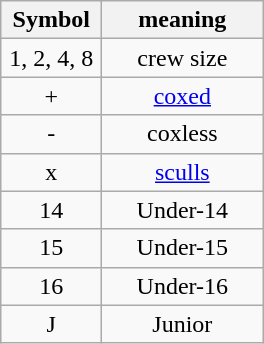<table class="wikitable" style="text-align:center">
<tr>
<th width=60>Symbol</th>
<th width=100>meaning</th>
</tr>
<tr>
<td>1, 2, 4, 8</td>
<td>crew size</td>
</tr>
<tr>
<td>+</td>
<td><a href='#'>coxed</a></td>
</tr>
<tr>
<td>-</td>
<td>coxless</td>
</tr>
<tr>
<td>x</td>
<td><a href='#'>sculls</a></td>
</tr>
<tr>
<td>14</td>
<td>Under-14</td>
</tr>
<tr>
<td>15</td>
<td>Under-15</td>
</tr>
<tr>
<td>16</td>
<td>Under-16</td>
</tr>
<tr>
<td>J</td>
<td>Junior</td>
</tr>
</table>
